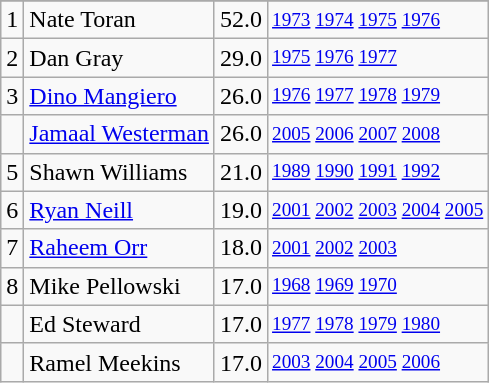<table class="wikitable">
<tr>
</tr>
<tr>
<td>1</td>
<td>Nate Toran</td>
<td>52.0</td>
<td style="font-size:80%;"><a href='#'>1973</a> <a href='#'>1974</a> <a href='#'>1975</a> <a href='#'>1976</a></td>
</tr>
<tr>
<td>2</td>
<td>Dan Gray</td>
<td>29.0</td>
<td style="font-size:80%;"><a href='#'>1975</a> <a href='#'>1976</a> <a href='#'>1977</a></td>
</tr>
<tr>
<td>3</td>
<td><a href='#'>Dino Mangiero</a></td>
<td>26.0</td>
<td style="font-size:80%;"><a href='#'>1976</a> <a href='#'>1977</a> <a href='#'>1978</a> <a href='#'>1979</a></td>
</tr>
<tr>
<td></td>
<td><a href='#'>Jamaal Westerman</a></td>
<td>26.0</td>
<td style="font-size:80%;"><a href='#'>2005</a> <a href='#'>2006</a> <a href='#'>2007</a> <a href='#'>2008</a></td>
</tr>
<tr>
<td>5</td>
<td>Shawn Williams</td>
<td>21.0</td>
<td style="font-size:80%;"><a href='#'>1989</a> <a href='#'>1990</a> <a href='#'>1991</a> <a href='#'>1992</a></td>
</tr>
<tr>
<td>6</td>
<td><a href='#'>Ryan Neill</a></td>
<td>19.0</td>
<td style="font-size:80%;"><a href='#'>2001</a> <a href='#'>2002</a> <a href='#'>2003</a> <a href='#'>2004</a> <a href='#'>2005</a></td>
</tr>
<tr>
<td>7</td>
<td><a href='#'>Raheem Orr</a></td>
<td>18.0</td>
<td style="font-size:80%;"><a href='#'>2001</a> <a href='#'>2002</a> <a href='#'>2003</a></td>
</tr>
<tr>
<td>8</td>
<td>Mike Pellowski</td>
<td>17.0</td>
<td style="font-size:80%;"><a href='#'>1968</a> <a href='#'>1969</a> <a href='#'>1970</a></td>
</tr>
<tr>
<td></td>
<td>Ed Steward</td>
<td>17.0</td>
<td style="font-size:80%;"><a href='#'>1977</a> <a href='#'>1978</a> <a href='#'>1979</a> <a href='#'>1980</a></td>
</tr>
<tr>
<td></td>
<td>Ramel Meekins</td>
<td>17.0</td>
<td style="font-size:80%;"><a href='#'>2003</a> <a href='#'>2004</a> <a href='#'>2005</a> <a href='#'>2006</a></td>
</tr>
</table>
